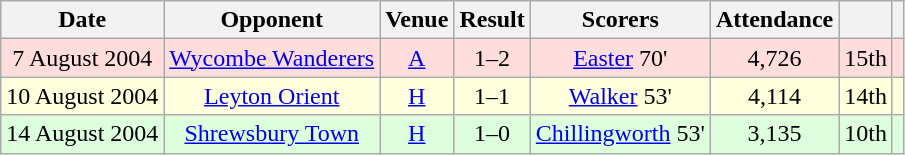<table class="wikitable" style="text-align:center">
<tr>
<th>Date</th>
<th>Opponent</th>
<th>Venue</th>
<th>Result</th>
<th>Scorers</th>
<th>Attendance</th>
<th></th>
<th></th>
</tr>
<tr bgcolor="#FFDDDD">
<td>7 August 2004</td>
<td><a href='#'>Wycombe Wanderers</a></td>
<td><a href='#'>A</a></td>
<td>1–2</td>
<td><a href='#'>Easter</a> 70'</td>
<td>4,726</td>
<td>15th</td>
<td></td>
</tr>
<tr bgcolor="#FFFFDD">
<td>10 August 2004</td>
<td><a href='#'>Leyton Orient</a></td>
<td><a href='#'>H</a></td>
<td>1–1</td>
<td><a href='#'>Walker</a> 53'</td>
<td>4,114</td>
<td>14th</td>
<td></td>
</tr>
<tr bgcolor="#DDFFDD">
<td>14 August 2004</td>
<td><a href='#'>Shrewsbury Town</a></td>
<td><a href='#'>H</a></td>
<td>1–0</td>
<td><a href='#'>Chillingworth</a> 53'</td>
<td>3,135</td>
<td>10th</td>
<td></td>
</tr>
</table>
